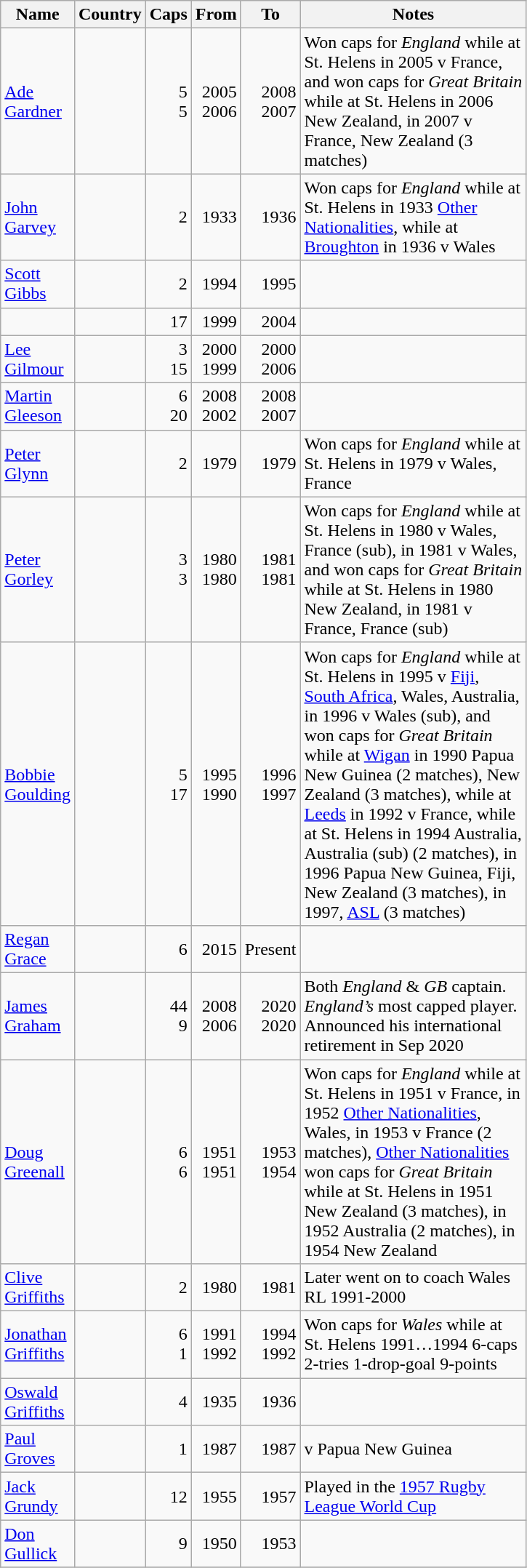<table class="wikitable">
<tr>
<th width="60px">Name</th>
<th width="30px">Country</th>
<th width="30px">Caps</th>
<th width="30px">From</th>
<th width="30px">To</th>
<th width="200px">Notes</th>
</tr>
<tr>
<td align="left"><a href='#'>Ade Gardner</a></td>
<td align="left"><br></td>
<td align="right">5<br>5</td>
<td align="right">2005<br>2006</td>
<td align="right">2008<br>2007</td>
<td align="left">Won caps for <em>England</em> while at St. Helens in 2005 v France, and won caps for <em>Great Britain</em> while at St. Helens in 2006 New Zealand, in 2007 v France, New Zealand (3 matches)</td>
</tr>
<tr>
<td align="left"><a href='#'>John Garvey</a></td>
<td align="left"></td>
<td align="right">2</td>
<td align="right">1933</td>
<td align="right">1936</td>
<td align="left">Won caps for <em>England</em> while at St. Helens in 1933 <a href='#'>Other Nationalities</a>, while at <a href='#'>Broughton</a> in 1936 v Wales</td>
</tr>
<tr>
<td align="left"><a href='#'>Scott Gibbs</a></td>
<td align="left"></td>
<td align="right">2</td>
<td align="right">1994</td>
<td align="right">1995</td>
<td align="left"></td>
</tr>
<tr>
<td align="left"></td>
<td align="left"></td>
<td align="right">17</td>
<td align="right">1999</td>
<td align="right">2004</td>
<td align="left"></td>
</tr>
<tr>
<td align="left"><a href='#'>Lee Gilmour</a></td>
<td align="left"><br></td>
<td align="right">3<br>15</td>
<td align="right">2000<br>1999</td>
<td align="right">2000<br>2006</td>
<td align="left"></td>
</tr>
<tr>
<td align="left"><a href='#'>Martin Gleeson</a></td>
<td align="left"><br></td>
<td align="right">6<br>20</td>
<td align="right">2008<br>2002</td>
<td align="right">2008<br>2007</td>
<td align="left"></td>
</tr>
<tr>
<td align="left"><a href='#'>Peter Glynn</a></td>
<td align="left"></td>
<td align="right">2</td>
<td align="right">1979</td>
<td align="right">1979</td>
<td align="left">Won caps for <em>England</em> while at St. Helens in 1979 v Wales, France</td>
</tr>
<tr>
<td align="left"><a href='#'>Peter Gorley</a></td>
<td align="left"><br></td>
<td align="right">3<br>3</td>
<td align="right">1980<br>1980</td>
<td align="right">1981<br>1981</td>
<td align="left">Won caps for <em>England</em> while at St. Helens in 1980 v Wales, France (sub), in 1981 v Wales, and won caps for <em>Great Britain</em> while at St. Helens in 1980 New Zealand, in 1981 v France, France (sub)</td>
</tr>
<tr>
<td align="left"><a href='#'>Bobbie Goulding</a></td>
<td align="left"><br></td>
<td align="right">5<br>17</td>
<td align="right">1995<br>1990</td>
<td align="right">1996<br>1997</td>
<td align="left">Won caps for <em>England</em> while at St. Helens in 1995 v <a href='#'>Fiji</a>, <a href='#'>South Africa</a>, Wales, Australia, in 1996 v Wales (sub), and won caps for <em>Great Britain</em> while at <a href='#'>Wigan</a> in 1990 Papua New Guinea (2 matches), New Zealand (3 matches), while at <a href='#'>Leeds</a> in 1992 v France, while at St. Helens in 1994 Australia, Australia (sub) (2 matches), in 1996 Papua New Guinea, Fiji, New Zealand (3 matches), in 1997, <a href='#'>ASL</a> (3 matches)</td>
</tr>
<tr>
<td align="left"><a href='#'>Regan Grace</a></td>
<td align="left"></td>
<td align="right">6</td>
<td align="right">2015</td>
<td align="right">Present</td>
<td align="left"></td>
</tr>
<tr>
<td align="left"><a href='#'>James Graham</a></td>
<td align="left"><br></td>
<td align="right">44<br>9</td>
<td align="right">2008<br>2006</td>
<td align="right">2020<br>2020</td>
<td align="left">Both <em>England</em> & <em>GB</em> captain. <em>England’s</em> most capped player. Announced his international retirement in Sep 2020</td>
</tr>
<tr>
<td align="left"><a href='#'>Doug Greenall</a></td>
<td align="left"><br></td>
<td align="right">6<br>6</td>
<td align="right">1951<br>1951</td>
<td align="right">1953<br>1954</td>
<td align="left">Won caps for <em>England</em> while at St. Helens in 1951 v France, in 1952 <a href='#'>Other Nationalities</a>, Wales, in 1953 v France (2 matches), <a href='#'>Other Nationalities</a> won caps for <em>Great Britain</em> while at St. Helens in 1951 New Zealand (3 matches), in 1952 Australia (2 matches), in 1954 New Zealand</td>
</tr>
<tr>
<td align="left"><a href='#'>Clive Griffiths</a></td>
<td align="left"></td>
<td align="right">2</td>
<td align="right">1980</td>
<td align="right">1981</td>
<td align="left">Later went on to coach Wales RL 1991-2000</td>
</tr>
<tr>
<td align="left"><a href='#'>Jonathan Griffiths</a></td>
<td align="left"><br></td>
<td align="right">6<br>1</td>
<td align="right">1991<br>1992</td>
<td align="right">1994<br>1992</td>
<td align="left">Won caps for <em>Wales</em> while at St. Helens 1991…1994 6-caps 2-tries 1-drop-goal 9-points</td>
</tr>
<tr>
<td align="left"><a href='#'>Oswald Griffiths</a></td>
<td align="left"></td>
<td align="right">4</td>
<td align="right">1935</td>
<td align="right">1936</td>
<td align="left"></td>
</tr>
<tr>
<td align="left"><a href='#'>Paul Groves</a></td>
<td align="left"></td>
<td align="right">1</td>
<td align="right">1987</td>
<td align="right">1987</td>
<td align="left">v Papua New Guinea</td>
</tr>
<tr>
<td align="left"><a href='#'>Jack Grundy</a></td>
<td align="left"></td>
<td align="right">12</td>
<td align="right">1955</td>
<td align="right">1957</td>
<td align="left">Played in the <a href='#'>1957 Rugby League World Cup</a></td>
</tr>
<tr>
<td align="left"><a href='#'>Don Gullick</a></td>
<td align="left"></td>
<td align="right">9</td>
<td align="right">1950</td>
<td align="right">1953</td>
<td align="left"></td>
</tr>
<tr>
</tr>
</table>
